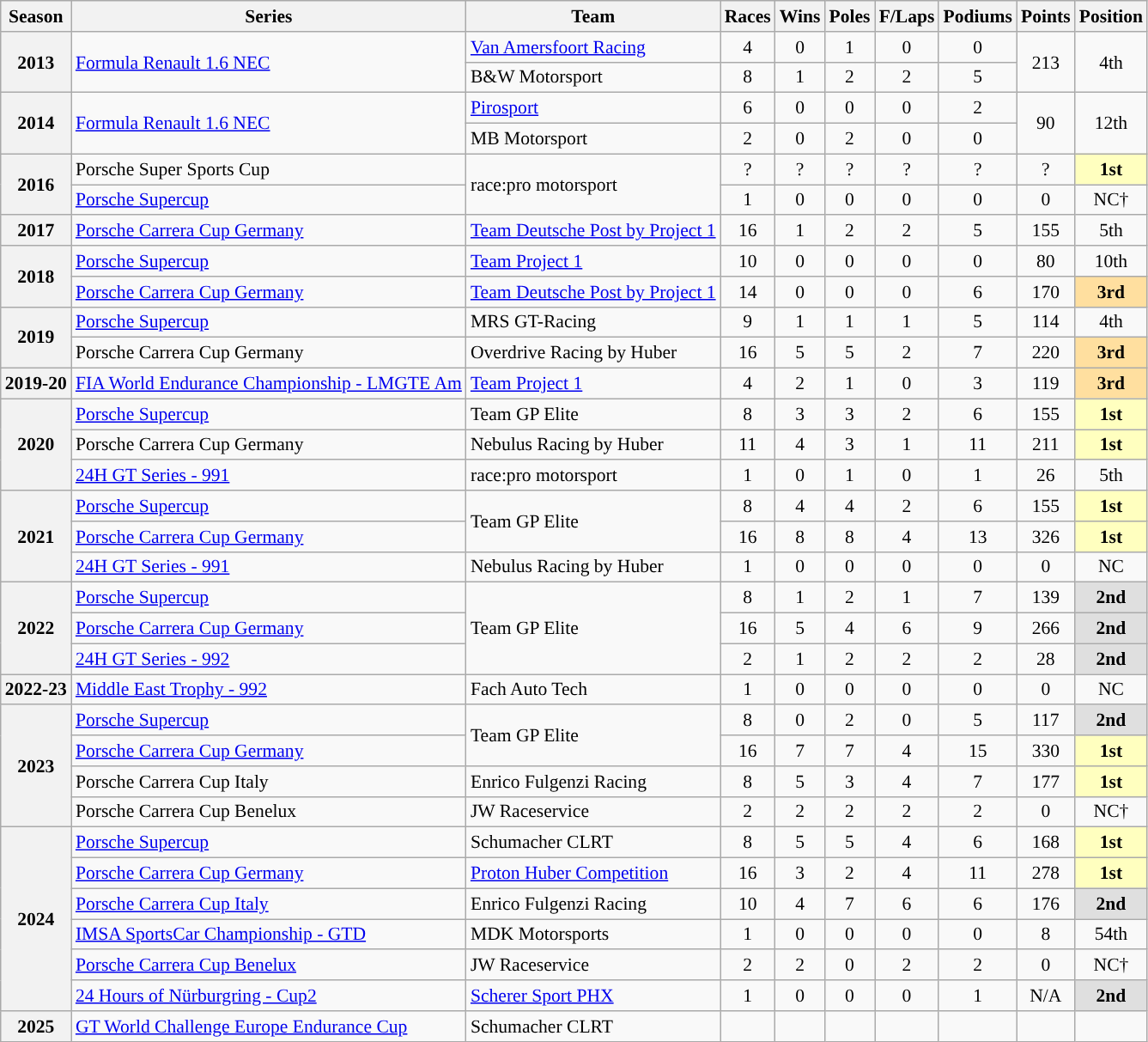<table class="wikitable" style="font-size: 90%; text-align:center">
<tr>
<th>Season</th>
<th>Series</th>
<th>Team</th>
<th>Races</th>
<th>Wins</th>
<th>Poles</th>
<th>F/Laps</th>
<th>Podiums</th>
<th>Points</th>
<th>Position</th>
</tr>
<tr>
<th rowspan="2">2013</th>
<td rowspan="2" align="left"><a href='#'>Formula Renault 1.6 NEC</a></td>
<td align=left><a href='#'>Van Amersfoort Racing</a></td>
<td>4</td>
<td>0</td>
<td>1</td>
<td>0</td>
<td>0</td>
<td rowspan="2">213</td>
<td rowspan="2">4th</td>
</tr>
<tr>
<td align=left>B&W Motorsport</td>
<td>8</td>
<td>1</td>
<td>2</td>
<td>2</td>
<td>5</td>
</tr>
<tr>
<th rowspan="2">2014</th>
<td rowspan="2" align="left"><a href='#'>Formula Renault 1.6 NEC</a></td>
<td align="left"><a href='#'>Pirosport</a></td>
<td>6</td>
<td>0</td>
<td>0</td>
<td>0</td>
<td>2</td>
<td rowspan="2">90</td>
<td rowspan="2">12th</td>
</tr>
<tr>
<td align=left>MB Motorsport</td>
<td>2</td>
<td>0</td>
<td>2</td>
<td>0</td>
<td>0</td>
</tr>
<tr>
<th rowspan="2">2016</th>
<td align=left>Porsche Super Sports Cup</td>
<td align=left rowspan="2">race:pro motorsport</td>
<td>?</td>
<td>?</td>
<td>?</td>
<td>?</td>
<td>?</td>
<td>?</td>
<td style="background-color:#FFFFBF;"><strong>1st</strong></td>
</tr>
<tr>
<td align=left><a href='#'>Porsche Supercup</a></td>
<td>1</td>
<td>0</td>
<td>0</td>
<td>0</td>
<td>0</td>
<td>0</td>
<td>NC†</td>
</tr>
<tr>
<th>2017</th>
<td align=left><a href='#'>Porsche Carrera Cup Germany</a></td>
<td align=left><a href='#'>Team Deutsche Post by Project 1</a></td>
<td>16</td>
<td>1</td>
<td>2</td>
<td>2</td>
<td>5</td>
<td>155</td>
<td>5th</td>
</tr>
<tr>
<th rowspan="2">2018</th>
<td align=left><a href='#'>Porsche Supercup</a></td>
<td align=left><a href='#'>Team Project 1</a></td>
<td>10</td>
<td>0</td>
<td>0</td>
<td>0</td>
<td>0</td>
<td>80</td>
<td>10th</td>
</tr>
<tr>
<td align=left><a href='#'>Porsche Carrera Cup Germany</a></td>
<td align=left><a href='#'>Team Deutsche Post by Project 1</a></td>
<td>14</td>
<td>0</td>
<td>0</td>
<td>0</td>
<td>6</td>
<td>170</td>
<td style="background:#FFDF9F;"><strong>3rd</strong></td>
</tr>
<tr>
<th rowspan="2">2019</th>
<td align=left><a href='#'>Porsche Supercup</a></td>
<td align=left>MRS GT-Racing</td>
<td>9</td>
<td>1</td>
<td>1</td>
<td>1</td>
<td>5</td>
<td>114</td>
<td>4th</td>
</tr>
<tr>
<td align=left>Porsche Carrera Cup Germany</td>
<td align=left>Overdrive Racing by Huber</td>
<td>16</td>
<td>5</td>
<td>5</td>
<td>2</td>
<td>7</td>
<td>220</td>
<td style="background:#FFDF9F;"><strong>3rd</strong></td>
</tr>
<tr>
<th>2019-20</th>
<td align=left><a href='#'>FIA World Endurance Championship - LMGTE Am</a></td>
<td align=left><a href='#'>Team Project 1</a></td>
<td>4</td>
<td>2</td>
<td>1</td>
<td>0</td>
<td>3</td>
<td>119</td>
<td style="background:#FFDF9F;"><strong>3rd</strong></td>
</tr>
<tr>
<th rowspan="3">2020</th>
<td align=left><a href='#'>Porsche Supercup</a></td>
<td align=left>Team GP Elite</td>
<td>8</td>
<td>3</td>
<td>3</td>
<td>2</td>
<td>6</td>
<td>155</td>
<td style= background:#FFFFBF;"><strong>1st</strong></td>
</tr>
<tr>
<td align=left>Porsche Carrera Cup Germany</td>
<td align=left>Nebulus Racing by Huber</td>
<td>11</td>
<td>4</td>
<td>3</td>
<td>1</td>
<td>11</td>
<td>211</td>
<td style= background:#FFFFBF;"><strong>1st</strong></td>
</tr>
<tr>
<td align=left><a href='#'>24H GT Series - 991</a></td>
<td align=left>race:pro motorsport</td>
<td>1</td>
<td>0</td>
<td>1</td>
<td>0</td>
<td>1</td>
<td>26</td>
<td>5th</td>
</tr>
<tr>
<th rowspan="3">2021</th>
<td align="left"><a href='#'>Porsche Supercup</a></td>
<td rowspan="2" align="left">Team GP Elite</td>
<td>8</td>
<td>4</td>
<td>4</td>
<td>2</td>
<td>6</td>
<td>155</td>
<td style="background:#FFFFBF;"><strong>1st</strong></td>
</tr>
<tr>
<td align="left"><a href='#'>Porsche Carrera Cup Germany</a></td>
<td>16</td>
<td>8</td>
<td>8</td>
<td>4</td>
<td>13</td>
<td>326</td>
<td style="background:#FFFFBF;"><strong>1st</strong></td>
</tr>
<tr>
<td align=left><a href='#'>24H GT Series - 991</a></td>
<td align=left>Nebulus Racing by Huber</td>
<td>1</td>
<td>0</td>
<td>0</td>
<td>0</td>
<td>0</td>
<td>0</td>
<td>NC</td>
</tr>
<tr>
<th rowspan="3">2022</th>
<td align=left><a href='#'>Porsche Supercup</a></td>
<td rowspan="3" align="left">Team GP Elite</td>
<td>8</td>
<td>1</td>
<td>2</td>
<td>1</td>
<td>7</td>
<td>139</td>
<td style="background:#DFDFDF;"><strong>2nd</strong></td>
</tr>
<tr>
<td align=left><a href='#'>Porsche Carrera Cup Germany</a></td>
<td>16</td>
<td>5</td>
<td>4</td>
<td>6</td>
<td>9</td>
<td>266</td>
<td style="background:#DFDFDF;"><strong>2nd</strong></td>
</tr>
<tr>
<td align=left><a href='#'>24H GT Series - 992</a></td>
<td>2</td>
<td>1</td>
<td>2</td>
<td>2</td>
<td>2</td>
<td>28</td>
<td style="background:#DFDFDF;"><strong>2nd</strong></td>
</tr>
<tr>
<th>2022-23</th>
<td align=left><a href='#'>Middle East Trophy - 992</a></td>
<td align=left>Fach Auto Tech</td>
<td>1</td>
<td>0</td>
<td>0</td>
<td>0</td>
<td>0</td>
<td>0</td>
<td>NC</td>
</tr>
<tr>
<th rowspan="4">2023</th>
<td align=left><a href='#'>Porsche Supercup</a></td>
<td rowspan="2" align="left">Team GP Elite</td>
<td>8</td>
<td>0</td>
<td>2</td>
<td>0</td>
<td>5</td>
<td>117</td>
<td style="background:#DFDFDF;"><strong>2nd</strong></td>
</tr>
<tr>
<td align=left><a href='#'>Porsche Carrera Cup Germany</a></td>
<td>16</td>
<td>7</td>
<td>7</td>
<td>4</td>
<td>15</td>
<td>330</td>
<td style="background:#FFFFBF;"><strong>1st</strong></td>
</tr>
<tr>
<td align=left>Porsche Carrera Cup Italy</td>
<td align=left>Enrico Fulgenzi Racing</td>
<td>8</td>
<td>5</td>
<td>3</td>
<td>4</td>
<td>7</td>
<td>177</td>
<td style="background:#FFFFBF;"><strong>1st</strong></td>
</tr>
<tr>
<td align=left>Porsche Carrera Cup Benelux</td>
<td align=left>JW Raceservice</td>
<td>2</td>
<td>2</td>
<td>2</td>
<td>2</td>
<td>2</td>
<td>0</td>
<td>NC†</td>
</tr>
<tr>
<th rowspan="6">2024</th>
<td align=left><a href='#'>Porsche Supercup</a></td>
<td align=left>Schumacher CLRT</td>
<td>8</td>
<td>5</td>
<td>5</td>
<td>4</td>
<td>6</td>
<td>168</td>
<td style="background:#FFFFBF;"><strong>1st</strong></td>
</tr>
<tr>
<td align=left><a href='#'>Porsche Carrera Cup Germany</a></td>
<td align=left><a href='#'>Proton Huber Competition</a></td>
<td>16</td>
<td>3</td>
<td>2</td>
<td>4</td>
<td>11</td>
<td>278</td>
<td style="background:#FFFFBF;"><strong>1st</strong></td>
</tr>
<tr>
<td align=left><a href='#'>Porsche Carrera Cup Italy</a></td>
<td align=left>Enrico Fulgenzi Racing</td>
<td>10</td>
<td>4</td>
<td>7</td>
<td>6</td>
<td>6</td>
<td>176</td>
<td style="background:#DFDFDF;"><strong>2nd</strong></td>
</tr>
<tr>
<td align=left><a href='#'>IMSA SportsCar Championship - GTD</a></td>
<td align=left>MDK Motorsports</td>
<td>1</td>
<td>0</td>
<td>0</td>
<td>0</td>
<td>0</td>
<td>8</td>
<td>54th</td>
</tr>
<tr>
<td align=left><a href='#'>Porsche Carrera Cup Benelux</a></td>
<td align=left>JW Raceservice</td>
<td>2</td>
<td>2</td>
<td>0</td>
<td>2</td>
<td>2</td>
<td>0</td>
<td>NC†</td>
</tr>
<tr>
<td align=left><a href='#'>24 Hours of Nürburgring - Cup2</a></td>
<td align=left><a href='#'>Scherer Sport PHX</a></td>
<td>1</td>
<td>0</td>
<td>0</td>
<td>0</td>
<td>1</td>
<td>N/A</td>
<td style="background:#DFDFDF;"><strong>2nd</strong></td>
</tr>
<tr>
<th>2025</th>
<td align="left"><a href='#'>GT World Challenge Europe Endurance Cup</a></td>
<td align="left">Schumacher CLRT</td>
<td></td>
<td></td>
<td></td>
<td></td>
<td></td>
<td></td>
<td></td>
</tr>
</table>
